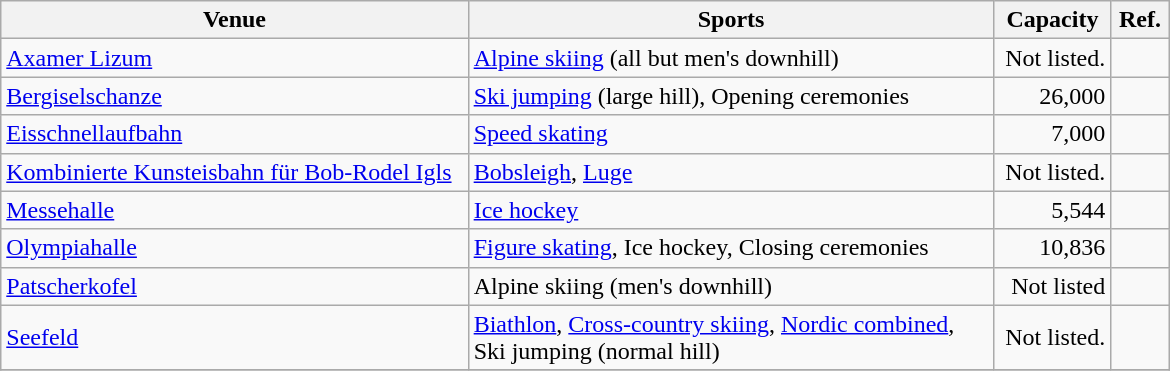<table class="wikitable sortable" width=780px>
<tr>
<th width=40%>Venue</th>
<th class="unsortable" width=45%>Sports</th>
<th width=10%>Capacity</th>
<th class="unsortable">Ref.</th>
</tr>
<tr>
<td><a href='#'>Axamer Lizum</a></td>
<td><a href='#'>Alpine skiing</a> (all but men's downhill)</td>
<td align="right">Not listed.</td>
<td align=center></td>
</tr>
<tr>
<td><a href='#'>Bergiselschanze</a></td>
<td><a href='#'>Ski jumping</a> (large hill), Opening ceremonies</td>
<td align="right">26,000</td>
<td align=center></td>
</tr>
<tr>
<td><a href='#'>Eisschnellaufbahn</a></td>
<td><a href='#'>Speed skating</a></td>
<td align="right">7,000</td>
<td align=center></td>
</tr>
<tr>
<td><a href='#'>Kombinierte Kunsteisbahn für Bob-Rodel Igls</a></td>
<td><a href='#'>Bobsleigh</a>, <a href='#'>Luge</a></td>
<td align="right">Not listed.</td>
<td align=center></td>
</tr>
<tr>
<td><a href='#'>Messehalle</a></td>
<td><a href='#'>Ice hockey</a></td>
<td align="right">5,544</td>
<td align=center></td>
</tr>
<tr>
<td><a href='#'>Olympiahalle</a></td>
<td><a href='#'>Figure skating</a>, Ice hockey, Closing ceremonies</td>
<td align="right">10,836</td>
<td align=center></td>
</tr>
<tr>
<td><a href='#'>Patscherkofel</a></td>
<td>Alpine skiing (men's downhill)</td>
<td align="right">Not listed</td>
<td align=center></td>
</tr>
<tr>
<td><a href='#'>Seefeld</a></td>
<td><a href='#'>Biathlon</a>, <a href='#'>Cross-country skiing</a>, <a href='#'>Nordic combined</a>, Ski jumping (normal hill)</td>
<td align="right">Not listed.</td>
<td align=center></td>
</tr>
<tr>
</tr>
</table>
